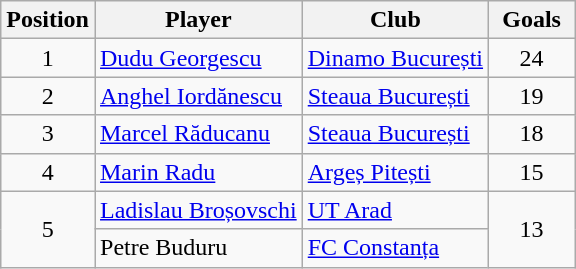<table class="wikitable">
<tr>
<th width="50px">Position</th>
<th>Player</th>
<th>Club</th>
<th width="50px">Goals</th>
</tr>
<tr>
<td rowspan=1 align="center">1</td>
<td><a href='#'>Dudu Georgescu</a></td>
<td><a href='#'>Dinamo București</a></td>
<td align=center>24</td>
</tr>
<tr>
<td rowspan=1 align="center">2</td>
<td><a href='#'>Anghel Iordănescu</a></td>
<td><a href='#'>Steaua București</a></td>
<td align=center>19</td>
</tr>
<tr>
<td rowspan=1 align="center">3</td>
<td><a href='#'>Marcel Răducanu</a></td>
<td><a href='#'>Steaua București</a></td>
<td align=center>18</td>
</tr>
<tr>
<td rowspan=1 align="center">4</td>
<td><a href='#'>Marin Radu</a></td>
<td><a href='#'>Argeș Pitești</a></td>
<td align=center>15</td>
</tr>
<tr>
<td rowspan=2 align="center">5</td>
<td><a href='#'>Ladislau Broșovschi</a></td>
<td><a href='#'>UT Arad</a></td>
<td rowspan=2 align="center">13</td>
</tr>
<tr>
<td>Petre Buduru</td>
<td><a href='#'>FC Constanța</a></td>
</tr>
</table>
